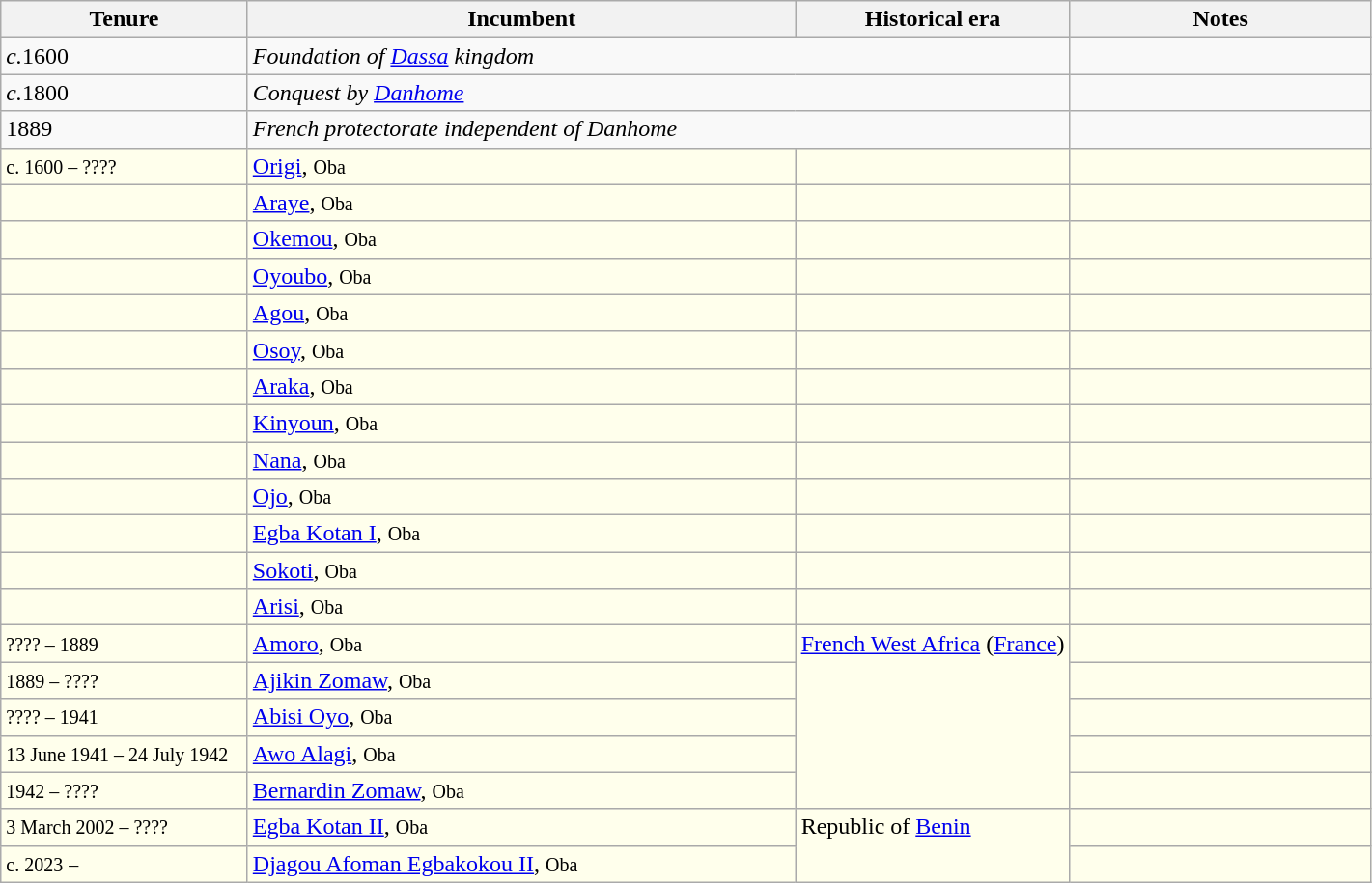<table class="wikitable">
<tr align=left>
<th width="18%">Tenure</th>
<th width="40%">Incumbent</th>
<th width="20%">Historical era</th>
<th>Notes</th>
</tr>
<tr valign=top>
<td><em>c.</em>1600</td>
<td colspan="2"><em>Foundation of <a href='#'>Dassa</a> kingdom</em></td>
<td></td>
</tr>
<tr valign=top>
<td><em>c.</em>1800</td>
<td colspan="2"><em>Conquest by <a href='#'>Danhome</a></em></td>
<td></td>
</tr>
<tr valign=top>
<td>1889</td>
<td colspan="2"><em>French protectorate independent of Danhome</em></td>
<td></td>
</tr>
<tr valign=top bgcolor="#ffffec">
<td><small>c. 1600 – ????</small></td>
<td><a href='#'>Origi</a>, <small>Oba</small></td>
<td></td>
<td></td>
</tr>
<tr valign=top bgcolor="#ffffec">
<td></td>
<td><a href='#'>Araye</a>, <small>Oba</small></td>
<td></td>
<td></td>
</tr>
<tr valign=top bgcolor="#ffffec">
<td></td>
<td><a href='#'>Okemou</a>, <small>Oba</small></td>
<td></td>
<td></td>
</tr>
<tr valign=top bgcolor="#ffffec">
<td></td>
<td><a href='#'>Oyoubo</a>, <small>Oba</small></td>
<td></td>
<td></td>
</tr>
<tr valign=top bgcolor="#ffffec">
<td></td>
<td><a href='#'>Agou</a>, <small>Oba</small></td>
<td></td>
<td></td>
</tr>
<tr valign=top bgcolor="#ffffec">
<td></td>
<td><a href='#'>Osoy</a>, <small>Oba</small></td>
<td></td>
<td></td>
</tr>
<tr valign=top bgcolor="#ffffec">
<td></td>
<td><a href='#'>Araka</a>, <small>Oba</small></td>
<td></td>
<td></td>
</tr>
<tr valign=top bgcolor="#ffffec">
<td></td>
<td><a href='#'>Kinyoun</a>, <small>Oba</small></td>
<td></td>
<td></td>
</tr>
<tr valign=top bgcolor="#ffffec">
<td></td>
<td><a href='#'>Nana</a>, <small>Oba</small></td>
<td></td>
<td></td>
</tr>
<tr valign=top bgcolor="#ffffec">
<td></td>
<td><a href='#'>Ojo</a>, <small>Oba</small></td>
<td></td>
<td></td>
</tr>
<tr valign=top bgcolor="#ffffec">
<td></td>
<td><a href='#'>Egba Kotan I</a>, <small>Oba</small></td>
<td></td>
<td></td>
</tr>
<tr valign=top bgcolor="#ffffec">
<td></td>
<td><a href='#'>Sokoti</a>, <small>Oba</small></td>
<td></td>
<td></td>
</tr>
<tr valign=top bgcolor="#ffffec">
<td></td>
<td><a href='#'>Arisi</a>, <small>Oba</small></td>
<td></td>
<td></td>
</tr>
<tr valign=top bgcolor="#ffffec">
<td><small>???? – 1889</small></td>
<td><a href='#'>Amoro</a>, <small>Oba</small></td>
<td rowspan="5"><a href='#'>French West Africa</a> (<a href='#'>France</a>)</td>
<td></td>
</tr>
<tr valign=top bgcolor="#ffffec">
<td><small>1889 – ????</small></td>
<td><a href='#'>Ajikin Zomaw</a>, <small>Oba</small></td>
<td></td>
</tr>
<tr valign=top bgcolor="#ffffec">
<td><small>???? – 1941</small></td>
<td><a href='#'>Abisi Oyo</a>, <small>Oba</small></td>
<td></td>
</tr>
<tr valign=top bgcolor="#ffffec">
<td><small>13 June 1941 – 24 July 1942</small></td>
<td><a href='#'>Awo Alagi</a>, <small>Oba</small></td>
<td></td>
</tr>
<tr valign=top bgcolor="#ffffec">
<td><small>1942 – ????</small></td>
<td><a href='#'>Bernardin Zomaw</a>, <small>Oba</small></td>
<td></td>
</tr>
<tr valign=top bgcolor="#ffffec">
<td><small>3 March 2002 – ????</small></td>
<td><a href='#'>Egba Kotan II</a>, <small>Oba</small></td>
<td rowspan="2">Republic of <a href='#'>Benin</a></td>
<td></td>
</tr>
<tr valign=top bgcolor="#ffffec">
<td><small>c. 2023</small> <small>– </small></td>
<td><a href='#'>Djagou Afoman Egbakokou II</a>, <small>Oba</small></td>
<td></td>
</tr>
</table>
